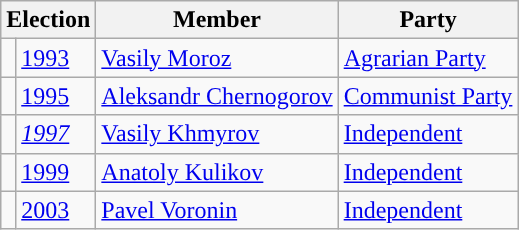<table class="wikitable">
<tr>
<th colspan="2">Election</th>
<th>Member</th>
<th>Party</th>
</tr>
<tr>
<td style="background-color:"></td>
<td><a href='#'>1993</a></td>
<td><a href='#'>Vasily Moroz</a></td>
<td><a href='#'>Agrarian Party</a></td>
</tr>
<tr>
<td style="background-color:"></td>
<td><a href='#'>1995</a></td>
<td><a href='#'>Aleksandr Chernogorov</a></td>
<td><a href='#'>Communist Party</a></td>
</tr>
<tr>
<td style="background-color:"></td>
<td><em><a href='#'>1997</a></em></td>
<td><a href='#'>Vasily Khmyrov</a></td>
<td><a href='#'>Independent</a></td>
</tr>
<tr>
<td style="background-color:"></td>
<td><a href='#'>1999</a></td>
<td><a href='#'>Anatoly Kulikov</a></td>
<td><a href='#'>Independent</a></td>
</tr>
<tr>
<td style="background-color:"></td>
<td><a href='#'>2003</a></td>
<td><a href='#'>Pavel Voronin</a></td>
<td><a href='#'>Independent</a></td>
</tr>
</table>
